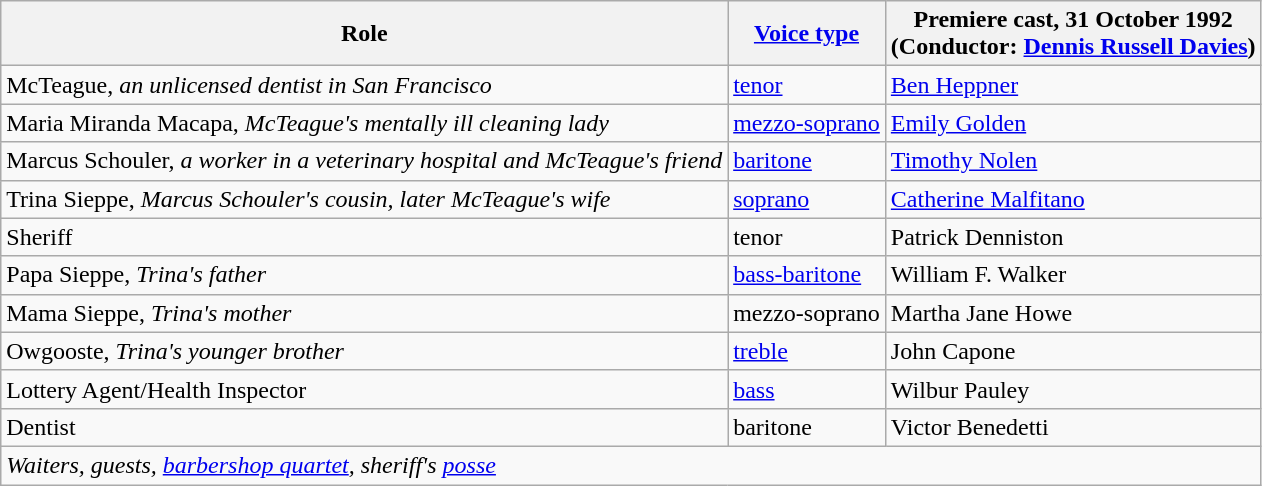<table class="wikitable">
<tr>
<th>Role</th>
<th><a href='#'>Voice type</a></th>
<th>Premiere cast, 31 October 1992<br>(Conductor: <a href='#'>Dennis Russell Davies</a>)</th>
</tr>
<tr>
<td>McTeague, <em>an unlicensed dentist in San Francisco</em></td>
<td><a href='#'>tenor</a></td>
<td><a href='#'>Ben Heppner</a></td>
</tr>
<tr>
<td>Maria Miranda Macapa, <em>McTeague's mentally ill cleaning lady</em></td>
<td><a href='#'>mezzo-soprano</a></td>
<td><a href='#'>Emily Golden</a></td>
</tr>
<tr>
<td>Marcus Schouler, <em>a worker in a veterinary hospital and McTeague's friend</em></td>
<td><a href='#'>baritone</a></td>
<td><a href='#'>Timothy Nolen</a></td>
</tr>
<tr>
<td>Trina Sieppe, <em>Marcus Schouler's cousin, later McTeague's wife</em></td>
<td><a href='#'>soprano</a></td>
<td><a href='#'>Catherine Malfitano</a></td>
</tr>
<tr>
<td>Sheriff</td>
<td>tenor</td>
<td>Patrick Denniston</td>
</tr>
<tr>
<td>Papa Sieppe, <em>Trina's father</em></td>
<td><a href='#'>bass-baritone</a></td>
<td>William F. Walker</td>
</tr>
<tr>
<td>Mama Sieppe, <em>Trina's mother</em></td>
<td>mezzo-soprano</td>
<td>Martha Jane Howe</td>
</tr>
<tr>
<td>Owgooste, <em>Trina's younger brother</em></td>
<td><a href='#'>treble</a></td>
<td>John Capone</td>
</tr>
<tr>
<td>Lottery Agent/Health Inspector</td>
<td><a href='#'>bass</a></td>
<td>Wilbur Pauley</td>
</tr>
<tr>
<td>Dentist</td>
<td>baritone</td>
<td>Victor Benedetti</td>
</tr>
<tr>
<td colspan="3"><em>Waiters, guests, <a href='#'>barbershop quartet</a>, sheriff's <a href='#'>posse</a></em></td>
</tr>
</table>
